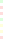<table style="font-size: 85%">
<tr>
<td style="background:#dfd;"></td>
</tr>
<tr>
<td style="background:#fdd;"></td>
</tr>
<tr>
<td style="background:#fdd;"></td>
</tr>
<tr>
<td style="background:#dfd;"></td>
</tr>
<tr>
<td style="background:#ffd;"></td>
</tr>
<tr>
<td style="background:#ffd;"></td>
</tr>
<tr>
<td style="background:#fdd;"></td>
</tr>
</table>
